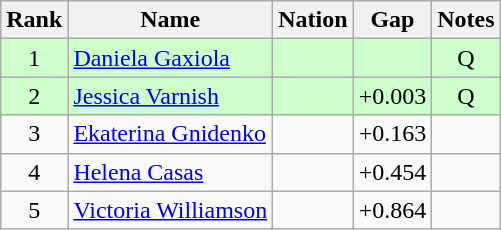<table class="wikitable sortable" style="text-align:center">
<tr>
<th>Rank</th>
<th>Name</th>
<th>Nation</th>
<th>Gap</th>
<th>Notes</th>
</tr>
<tr bgcolor=ccffcc>
<td>1</td>
<td align=left><a href='#'>Daniela Gaxiola</a></td>
<td align=left></td>
<td></td>
<td>Q</td>
</tr>
<tr bgcolor=ccffcc>
<td>2</td>
<td align=left><a href='#'>Jessica Varnish</a></td>
<td align=left></td>
<td>+0.003</td>
<td>Q</td>
</tr>
<tr>
<td>3</td>
<td align=left><a href='#'>Ekaterina Gnidenko</a></td>
<td align=left></td>
<td>+0.163</td>
<td></td>
</tr>
<tr>
<td>4</td>
<td align=left><a href='#'>Helena Casas</a></td>
<td align=left></td>
<td>+0.454</td>
<td></td>
</tr>
<tr>
<td>5</td>
<td align=left><a href='#'>Victoria Williamson</a></td>
<td align=left></td>
<td>+0.864</td>
<td></td>
</tr>
</table>
